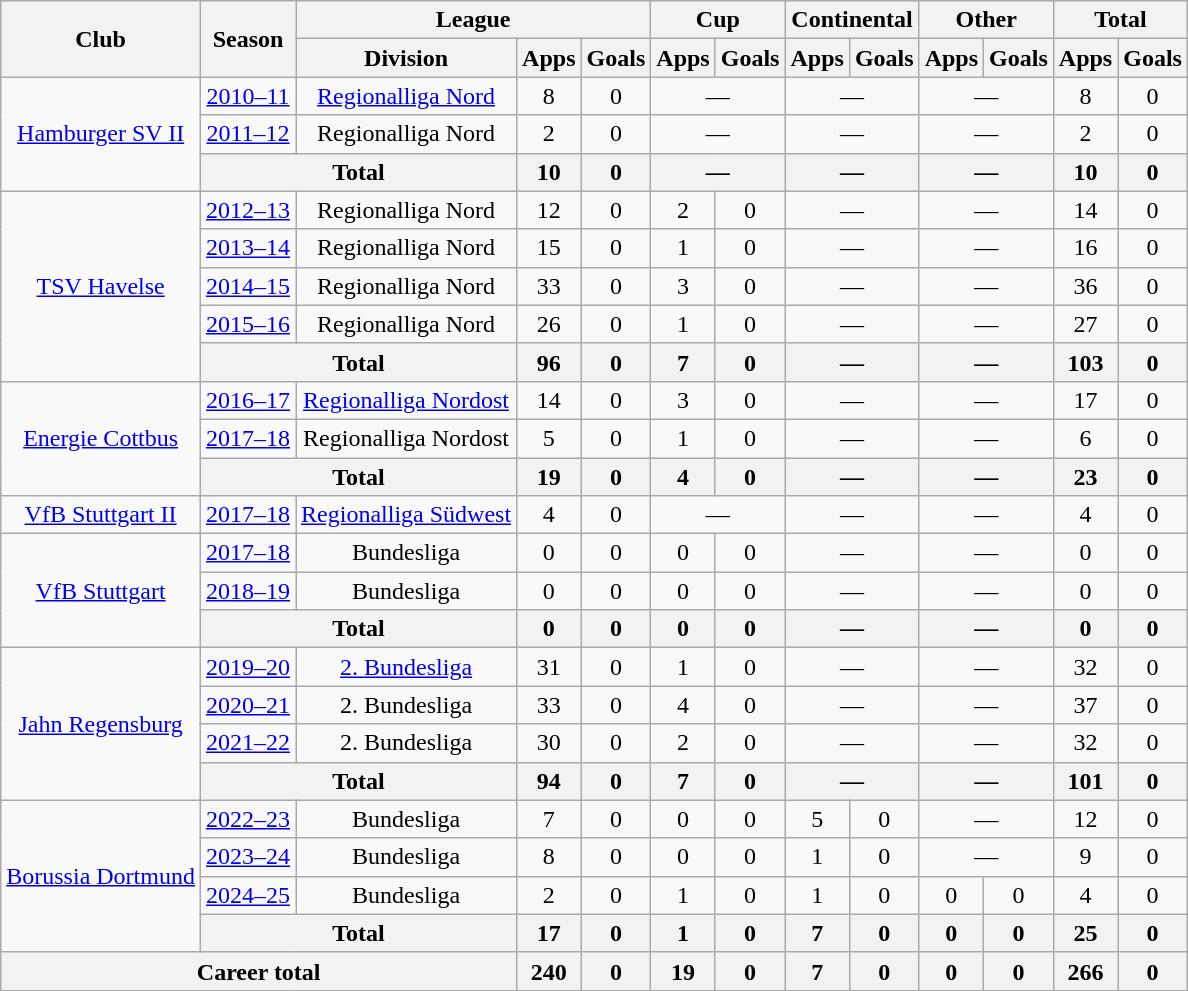<table class="wikitable" style="text-align:center">
<tr>
<th rowspan="2">Club</th>
<th rowspan="2">Season</th>
<th colspan="3">League</th>
<th colspan="2">Cup</th>
<th colspan="2">Continental</th>
<th colspan="2">Other</th>
<th colspan="2">Total</th>
</tr>
<tr>
<th>Division</th>
<th>Apps</th>
<th>Goals</th>
<th>Apps</th>
<th>Goals</th>
<th>Apps</th>
<th>Goals</th>
<th>Apps</th>
<th>Goals</th>
<th>Apps</th>
<th>Goals</th>
</tr>
<tr>
<td rowspan="3"><a href='#'>Hamburger SV II</a></td>
<td><a href='#'>2010–11</a></td>
<td><a href='#'>Regionalliga Nord</a></td>
<td>8</td>
<td>0</td>
<td colspan="2">—</td>
<td colspan="2">—</td>
<td colspan="2">—</td>
<td>8</td>
<td>0</td>
</tr>
<tr>
<td><a href='#'>2011–12</a></td>
<td>Regionalliga Nord</td>
<td>2</td>
<td>0</td>
<td colspan="2">—</td>
<td colspan="2">—</td>
<td colspan="2">—</td>
<td>2</td>
<td>0</td>
</tr>
<tr>
<th colspan="2">Total</th>
<th>10</th>
<th>0</th>
<th colspan="2">—</th>
<th colspan="2">—</th>
<th colspan="2">—</th>
<th>10</th>
<th>0</th>
</tr>
<tr>
<td rowspan="5"><a href='#'>TSV Havelse</a></td>
<td><a href='#'>2012–13</a></td>
<td>Regionalliga Nord</td>
<td>12</td>
<td>0</td>
<td>2</td>
<td>0</td>
<td colspan="2">—</td>
<td colspan="2">—</td>
<td>14</td>
<td>0</td>
</tr>
<tr>
<td><a href='#'>2013–14</a></td>
<td>Regionalliga Nord</td>
<td>15</td>
<td>0</td>
<td>1</td>
<td>0</td>
<td colspan="2">—</td>
<td colspan="2">—</td>
<td>16</td>
<td>0</td>
</tr>
<tr>
<td><a href='#'>2014–15</a></td>
<td>Regionalliga Nord</td>
<td>33</td>
<td>0</td>
<td>3</td>
<td>0</td>
<td colspan="2">—</td>
<td colspan="2">—</td>
<td>36</td>
<td>0</td>
</tr>
<tr>
<td><a href='#'>2015–16</a></td>
<td>Regionalliga Nord</td>
<td>26</td>
<td>0</td>
<td>1</td>
<td>0</td>
<td colspan="2">—</td>
<td colspan="2">—</td>
<td>27</td>
<td>0</td>
</tr>
<tr>
<th colspan="2">Total</th>
<th>96</th>
<th>0</th>
<th>7</th>
<th>0</th>
<th colspan="2">—</th>
<th colspan="2">—</th>
<th>103</th>
<th>0</th>
</tr>
<tr>
<td rowspan="3"><a href='#'>Energie Cottbus</a></td>
<td><a href='#'>2016–17</a></td>
<td><a href='#'>Regionalliga Nordost</a></td>
<td>14</td>
<td>0</td>
<td>3</td>
<td>0</td>
<td colspan="2">—</td>
<td colspan="2">—</td>
<td>17</td>
<td>0</td>
</tr>
<tr>
<td><a href='#'>2017–18</a></td>
<td>Regionalliga Nordost</td>
<td>5</td>
<td>0</td>
<td>1</td>
<td>0</td>
<td colspan="2">—</td>
<td colspan="2">—</td>
<td>6</td>
<td>0</td>
</tr>
<tr>
<th colspan="2">Total</th>
<th>19</th>
<th>0</th>
<th>4</th>
<th>0</th>
<th colspan="2">—</th>
<th colspan="2">—</th>
<th>23</th>
<th>0</th>
</tr>
<tr>
<td><a href='#'>VfB Stuttgart II</a></td>
<td><a href='#'>2017–18</a></td>
<td><a href='#'>Regionalliga Südwest</a></td>
<td>4</td>
<td>0</td>
<td colspan="2">—</td>
<td colspan="2">—</td>
<td colspan="2">—</td>
<td>4</td>
<td>0</td>
</tr>
<tr>
<td rowspan="3"><a href='#'>VfB Stuttgart</a></td>
<td><a href='#'>2017–18</a></td>
<td>Bundesliga</td>
<td>0</td>
<td>0</td>
<td>0</td>
<td>0</td>
<td colspan="2">—</td>
<td colspan="2">—</td>
<td>0</td>
<td>0</td>
</tr>
<tr>
<td><a href='#'>2018–19</a></td>
<td>Bundesliga</td>
<td>0</td>
<td>0</td>
<td>0</td>
<td>0</td>
<td colspan="2">—</td>
<td colspan="2">—</td>
<td>0</td>
<td>0</td>
</tr>
<tr>
<th colspan="2">Total</th>
<th>0</th>
<th>0</th>
<th>0</th>
<th>0</th>
<th colspan="2">—</th>
<th colspan="2">—</th>
<th>0</th>
<th>0</th>
</tr>
<tr>
<td rowspan="4"><a href='#'>Jahn Regensburg</a></td>
<td><a href='#'>2019–20</a></td>
<td><a href='#'>2. Bundesliga</a></td>
<td>31</td>
<td>0</td>
<td>1</td>
<td>0</td>
<td colspan="2">—</td>
<td colspan="2">—</td>
<td>32</td>
<td>0</td>
</tr>
<tr>
<td><a href='#'>2020–21</a></td>
<td>2. Bundesliga</td>
<td>33</td>
<td>0</td>
<td>4</td>
<td>0</td>
<td colspan="2">—</td>
<td colspan="2">—</td>
<td>37</td>
<td>0</td>
</tr>
<tr>
<td><a href='#'>2021–22</a></td>
<td>2. Bundesliga</td>
<td>30</td>
<td>0</td>
<td>2</td>
<td>0</td>
<td colspan="2">—</td>
<td colspan="2">—</td>
<td>32</td>
<td>0</td>
</tr>
<tr>
<th colspan="2">Total</th>
<th>94</th>
<th>0</th>
<th>7</th>
<th>0</th>
<th colspan="2">—</th>
<th colspan="2">—</th>
<th>101</th>
<th>0</th>
</tr>
<tr>
<td rowspan="4"><a href='#'>Borussia Dortmund</a></td>
<td><a href='#'>2022–23</a></td>
<td>Bundesliga</td>
<td>7</td>
<td>0</td>
<td>0</td>
<td>0</td>
<td>5</td>
<td>0</td>
<td colspan="2">—</td>
<td>12</td>
<td>0</td>
</tr>
<tr>
<td><a href='#'>2023–24</a></td>
<td>Bundesliga</td>
<td>8</td>
<td>0</td>
<td>0</td>
<td>0</td>
<td>1</td>
<td>0</td>
<td colspan="2">—</td>
<td>9</td>
<td>0</td>
</tr>
<tr>
<td><a href='#'>2024–25</a></td>
<td>Bundesliga</td>
<td>2</td>
<td>0</td>
<td>1</td>
<td>0</td>
<td>1</td>
<td>0</td>
<td>0</td>
<td>0</td>
<td>4</td>
<td>0</td>
</tr>
<tr>
<th colspan="2">Total</th>
<th>17</th>
<th>0</th>
<th>1</th>
<th>0</th>
<th>7</th>
<th>0</th>
<th>0</th>
<th>0</th>
<th>25</th>
<th>0</th>
</tr>
<tr>
<th colspan="3">Career total</th>
<th>240</th>
<th>0</th>
<th>19</th>
<th>0</th>
<th>7</th>
<th>0</th>
<th>0</th>
<th>0</th>
<th>266</th>
<th>0</th>
</tr>
</table>
